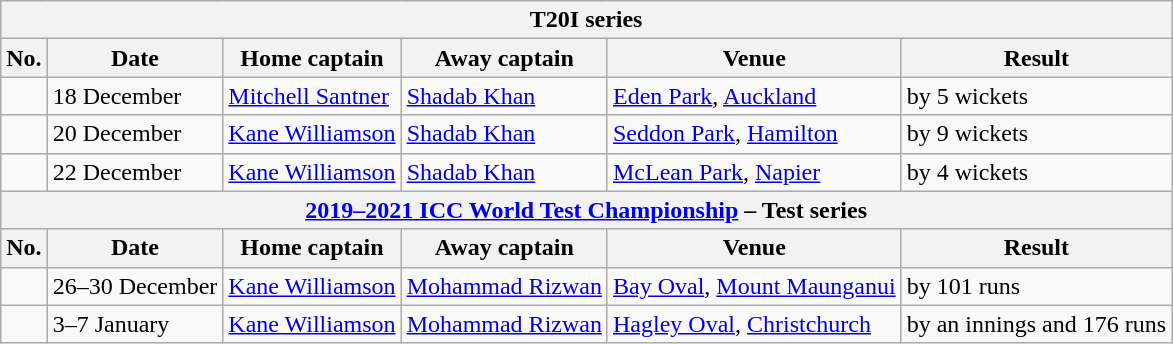<table class="wikitable">
<tr>
<th colspan="9">T20I series</th>
</tr>
<tr>
<th>No.</th>
<th>Date</th>
<th>Home captain</th>
<th>Away captain</th>
<th>Venue</th>
<th>Result</th>
</tr>
<tr>
<td></td>
<td>18 December</td>
<td><a href='#'>Mitchell Santner</a></td>
<td><a href='#'>Shadab Khan</a></td>
<td><a href='#'>Eden Park</a>, <a href='#'>Auckland</a></td>
<td> by 5 wickets</td>
</tr>
<tr>
<td></td>
<td>20 December</td>
<td><a href='#'>Kane Williamson</a></td>
<td><a href='#'>Shadab Khan</a></td>
<td><a href='#'>Seddon Park</a>, <a href='#'>Hamilton</a></td>
<td> by 9 wickets</td>
</tr>
<tr>
<td></td>
<td>22 December</td>
<td><a href='#'>Kane Williamson</a></td>
<td><a href='#'>Shadab Khan</a></td>
<td><a href='#'>McLean Park</a>, <a href='#'>Napier</a></td>
<td> by 4 wickets</td>
</tr>
<tr>
<th colspan="9"><a href='#'>2019–2021 ICC World Test Championship</a> – Test series</th>
</tr>
<tr>
<th>No.</th>
<th>Date</th>
<th>Home captain</th>
<th>Away captain</th>
<th>Venue</th>
<th>Result</th>
</tr>
<tr>
<td></td>
<td>26–30 December</td>
<td><a href='#'>Kane Williamson</a></td>
<td><a href='#'>Mohammad Rizwan</a></td>
<td><a href='#'>Bay Oval</a>, <a href='#'>Mount Maunganui</a></td>
<td> by 101 runs</td>
</tr>
<tr>
<td></td>
<td>3–7 January</td>
<td><a href='#'>Kane Williamson</a></td>
<td><a href='#'>Mohammad Rizwan</a></td>
<td><a href='#'>Hagley Oval</a>, <a href='#'>Christchurch</a></td>
<td> by an innings and 176 runs</td>
</tr>
</table>
